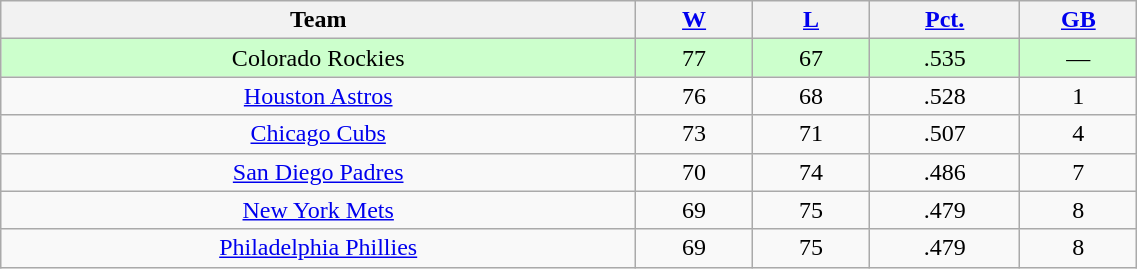<table class="wikitable" width="60%" style="text-align:center;">
<tr>
<th width="38%">Team</th>
<th width="7%"><a href='#'>W</a></th>
<th width="7%"><a href='#'>L</a></th>
<th width="9%"><a href='#'>Pct.</a></th>
<th width="7%"><a href='#'>GB</a></th>
</tr>
<tr style="background-color:#CCFFCC">
<td>Colorado Rockies</td>
<td>77</td>
<td>67</td>
<td>.535</td>
<td>—</td>
</tr>
<tr>
<td><a href='#'>Houston Astros</a></td>
<td>76</td>
<td>68</td>
<td>.528</td>
<td>1</td>
</tr>
<tr>
<td><a href='#'>Chicago Cubs</a></td>
<td>73</td>
<td>71</td>
<td>.507</td>
<td>4</td>
</tr>
<tr>
<td><a href='#'>San Diego Padres</a></td>
<td>70</td>
<td>74</td>
<td>.486</td>
<td>7</td>
</tr>
<tr>
<td><a href='#'>New York Mets</a></td>
<td>69</td>
<td>75</td>
<td>.479</td>
<td>8</td>
</tr>
<tr>
<td><a href='#'>Philadelphia Phillies</a></td>
<td>69</td>
<td>75</td>
<td>.479</td>
<td>8</td>
</tr>
</table>
